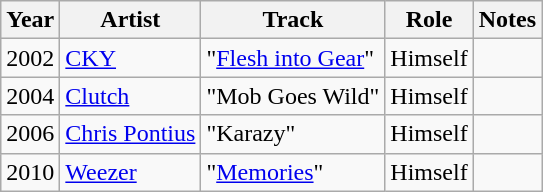<table class="wikitable">
<tr>
<th>Year</th>
<th>Artist</th>
<th>Track</th>
<th>Role</th>
<th>Notes</th>
</tr>
<tr>
<td>2002</td>
<td><a href='#'>CKY</a></td>
<td>"<a href='#'>Flesh into Gear</a>"</td>
<td>Himself</td>
<td></td>
</tr>
<tr>
<td>2004</td>
<td><a href='#'>Clutch</a></td>
<td>"Mob Goes Wild"</td>
<td>Himself</td>
<td></td>
</tr>
<tr>
<td>2006</td>
<td><a href='#'>Chris Pontius</a></td>
<td>"Karazy"</td>
<td>Himself</td>
<td></td>
</tr>
<tr>
<td>2010</td>
<td><a href='#'>Weezer</a></td>
<td>"<a href='#'>Memories</a>"</td>
<td>Himself</td>
<td></td>
</tr>
</table>
